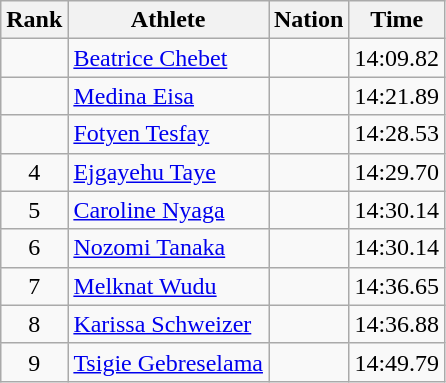<table class="wikitable">
<tr>
<th scope="col">Rank</th>
<th scope="col">Athlete</th>
<th scope="col">Nation</th>
<th scope="col">Time</th>
</tr>
<tr>
<td align=center></td>
<td><a href='#'>Beatrice Chebet</a></td>
<td></td>
<td>14:09.82</td>
</tr>
<tr>
<td align=center></td>
<td><a href='#'>Medina Eisa</a></td>
<td></td>
<td>14:21.89</td>
</tr>
<tr>
<td align=center></td>
<td><a href='#'>Fotyen Tesfay</a></td>
<td></td>
<td>14:28.53</td>
</tr>
<tr>
<td align=center>4</td>
<td><a href='#'>Ejgayehu Taye</a></td>
<td></td>
<td>14:29.70</td>
</tr>
<tr>
<td align=center>5</td>
<td><a href='#'>Caroline Nyaga</a></td>
<td></td>
<td>14:30.14</td>
</tr>
<tr>
<td align=center>6</td>
<td><a href='#'>Nozomi Tanaka</a></td>
<td></td>
<td>14:30.14</td>
</tr>
<tr>
<td align=center>7</td>
<td><a href='#'>Melknat Wudu</a></td>
<td></td>
<td>14:36.65</td>
</tr>
<tr>
<td align=center>8</td>
<td><a href='#'>Karissa Schweizer</a></td>
<td></td>
<td>14:36.88</td>
</tr>
<tr>
<td align=center>9</td>
<td><a href='#'>Tsigie Gebreselama</a></td>
<td></td>
<td>14:49.79</td>
</tr>
</table>
